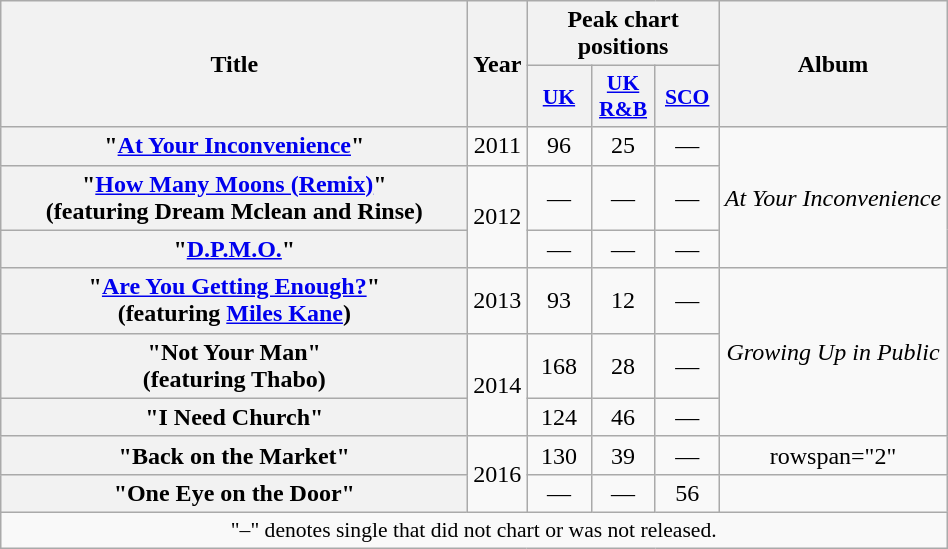<table class="wikitable plainrowheaders" style="text-align:center;" border="1">
<tr>
<th scope="col" rowspan="2" style="width:19em;">Title</th>
<th scope="col" rowspan="2" style="width:1em;">Year</th>
<th scope="col" colspan="3">Peak chart positions</th>
<th scope="col" rowspan="2">Album</th>
</tr>
<tr>
<th scope="col" style="width:2.5em;font-size:90%;"><a href='#'>UK</a><br></th>
<th scope="col" style="width:2.5em;font-size:90%;"><a href='#'>UK R&B</a><br></th>
<th scope="col" style="width:2.5em;font-size:90%;"><a href='#'>SCO</a><br></th>
</tr>
<tr>
<th scope="row">"<a href='#'>At Your Inconvenience</a>"</th>
<td>2011</td>
<td>96</td>
<td>25</td>
<td>—</td>
<td rowspan="3"><em>At Your Inconvenience</em></td>
</tr>
<tr>
<th scope="row">"<a href='#'>How Many Moons (Remix)</a>"<br><span>(featuring Dream Mclean and Rinse)</span></th>
<td rowspan="2">2012</td>
<td>—</td>
<td>—</td>
<td>—</td>
</tr>
<tr>
<th scope="row">"<a href='#'>D.P.M.O.</a>"</th>
<td>—</td>
<td>—</td>
<td>—</td>
</tr>
<tr>
<th scope="row">"<a href='#'>Are You Getting Enough?</a>"<br><span>(featuring <a href='#'>Miles Kane</a>)</span></th>
<td>2013</td>
<td>93</td>
<td>12</td>
<td>—</td>
<td rowspan="3"><em>Growing Up in Public</em></td>
</tr>
<tr>
<th scope="row">"Not Your Man"<br><span>(featuring Thabo)</span></th>
<td rowspan="2">2014</td>
<td>168</td>
<td>28</td>
<td>—</td>
</tr>
<tr>
<th scope="row">"I Need Church"</th>
<td>124</td>
<td>46</td>
<td>—</td>
</tr>
<tr>
<th scope="row">"Back on the Market"</th>
<td rowspan="2">2016</td>
<td>130</td>
<td>39</td>
<td>—</td>
<td>rowspan="2" </td>
</tr>
<tr>
<th scope="row">"One Eye on the Door"</th>
<td>—</td>
<td>—</td>
<td>56</td>
</tr>
<tr>
<td colspan="14" style="text-align:center; font-size:90%;">"–" denotes single that did not chart or was not released.</td>
</tr>
</table>
